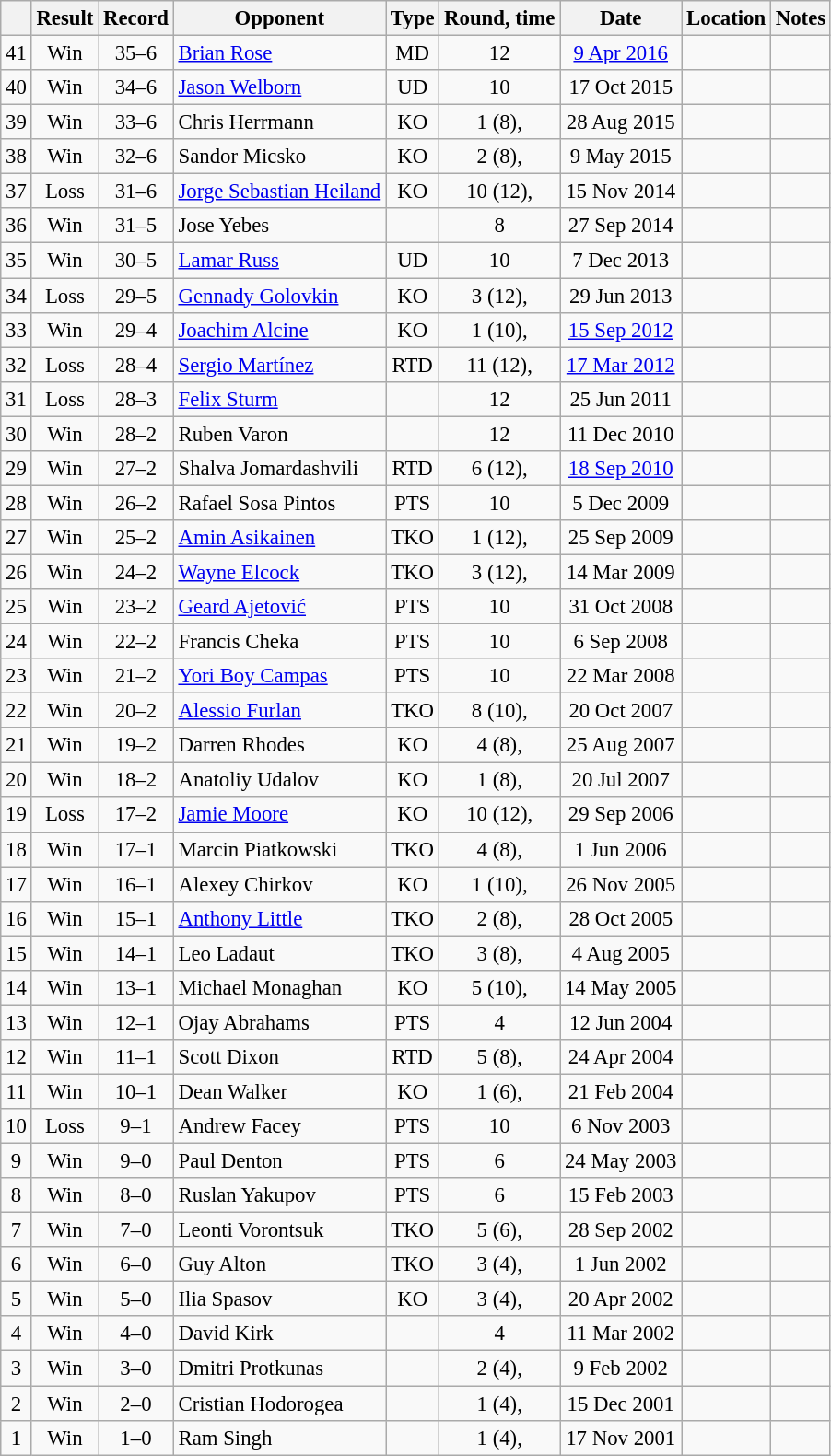<table class="wikitable" style="text-align:center; font-size:95%">
<tr>
<th></th>
<th>Result</th>
<th>Record</th>
<th>Opponent</th>
<th>Type</th>
<th>Round, time</th>
<th>Date</th>
<th>Location</th>
<th>Notes</th>
</tr>
<tr>
<td>41</td>
<td>Win</td>
<td>35–6</td>
<td style="text-align:left;"><a href='#'>Brian Rose</a></td>
<td>MD</td>
<td>12</td>
<td><a href='#'>9 Apr 2016</a></td>
<td style="text-align:left;"></td>
<td></td>
</tr>
<tr>
<td>40</td>
<td>Win</td>
<td>34–6</td>
<td style="text-align:left;"><a href='#'>Jason Welborn</a></td>
<td>UD</td>
<td>10</td>
<td>17 Oct 2015</td>
<td style="text-align:left;"></td>
<td style="text-align:left;"></td>
</tr>
<tr>
<td>39</td>
<td>Win</td>
<td>33–6</td>
<td style="text-align:left;">Chris Herrmann</td>
<td>KO</td>
<td>1 (8), </td>
<td>28 Aug 2015</td>
<td style="text-align:left;"></td>
<td></td>
</tr>
<tr>
<td>38</td>
<td>Win</td>
<td>32–6</td>
<td style="text-align:left;">Sandor Micsko</td>
<td>KO</td>
<td>2 (8), </td>
<td>9 May 2015</td>
<td style="text-align:left;"></td>
<td></td>
</tr>
<tr>
<td>37</td>
<td>Loss</td>
<td>31–6</td>
<td style="text-align:left;"><a href='#'>Jorge Sebastian Heiland</a></td>
<td>KO</td>
<td>10 (12), </td>
<td>15 Nov 2014</td>
<td style="text-align:left;"></td>
<td style="text-align:left;"></td>
</tr>
<tr>
<td>36</td>
<td>Win</td>
<td>31–5</td>
<td style="text-align:left;">Jose Yebes</td>
<td></td>
<td>8</td>
<td>27 Sep 2014</td>
<td style="text-align:left;"></td>
<td></td>
</tr>
<tr>
<td>35</td>
<td>Win</td>
<td>30–5</td>
<td style="text-align:left;"><a href='#'>Lamar Russ</a></td>
<td>UD</td>
<td>10</td>
<td>7 Dec 2013</td>
<td style="text-align:left;"></td>
<td></td>
</tr>
<tr>
<td>34</td>
<td>Loss</td>
<td>29–5</td>
<td style="text-align:left;"><a href='#'>Gennady Golovkin</a></td>
<td>KO</td>
<td>3 (12), </td>
<td>29 Jun 2013</td>
<td style="text-align:left;"></td>
<td style="text-align:left;"></td>
</tr>
<tr>
<td>33</td>
<td>Win</td>
<td>29–4</td>
<td style="text-align:left;"><a href='#'>Joachim Alcine</a></td>
<td>KO</td>
<td>1 (10), </td>
<td><a href='#'>15 Sep 2012</a></td>
<td style="text-align:left;"></td>
<td></td>
</tr>
<tr>
<td>32</td>
<td>Loss</td>
<td>28–4</td>
<td style="text-align:left;"><a href='#'>Sergio Martínez</a></td>
<td>RTD</td>
<td>11 (12), </td>
<td><a href='#'>17 Mar 2012</a></td>
<td style="text-align:left;"></td>
<td style="text-align:left;"></td>
</tr>
<tr>
<td>31</td>
<td>Loss</td>
<td>28–3</td>
<td style="text-align:left;"><a href='#'>Felix Sturm</a></td>
<td></td>
<td>12</td>
<td>25 Jun 2011</td>
<td style="text-align:left;"></td>
<td style="text-align:left;"></td>
</tr>
<tr>
<td>30</td>
<td>Win</td>
<td>28–2</td>
<td style="text-align:left;">Ruben Varon</td>
<td></td>
<td>12</td>
<td>11 Dec 2010</td>
<td style="text-align:left;"></td>
<td style="text-align:left;"></td>
</tr>
<tr>
<td>29</td>
<td>Win</td>
<td>27–2</td>
<td style="text-align:left;">Shalva Jomardashvili</td>
<td>RTD</td>
<td>6 (12), </td>
<td><a href='#'>18 Sep 2010</a></td>
<td style="text-align:left;"></td>
<td style="text-align:left;"></td>
</tr>
<tr>
<td>28</td>
<td>Win</td>
<td>26–2</td>
<td style="text-align:left;">Rafael Sosa Pintos</td>
<td>PTS</td>
<td>10</td>
<td>5 Dec 2009</td>
<td style="text-align:left;"></td>
<td></td>
</tr>
<tr>
<td>27</td>
<td>Win</td>
<td>25–2</td>
<td style="text-align:left;"><a href='#'>Amin Asikainen</a></td>
<td>TKO</td>
<td>1 (12), </td>
<td>25 Sep 2009</td>
<td style="text-align:left;"></td>
<td style="text-align:left;"></td>
</tr>
<tr>
<td>26</td>
<td>Win</td>
<td>24–2</td>
<td style="text-align:left;"><a href='#'>Wayne Elcock</a></td>
<td>TKO</td>
<td>3 (12), </td>
<td>14 Mar 2009</td>
<td style="text-align:left;"></td>
<td style="text-align:left;"></td>
</tr>
<tr>
<td>25</td>
<td>Win</td>
<td>23–2</td>
<td style="text-align:left;"><a href='#'>Geard Ajetović</a></td>
<td>PTS</td>
<td>10</td>
<td>31 Oct 2008</td>
<td style="text-align:left;"></td>
<td></td>
</tr>
<tr>
<td>24</td>
<td>Win</td>
<td>22–2</td>
<td style="text-align:left;">Francis Cheka</td>
<td>PTS</td>
<td>10</td>
<td>6 Sep 2008</td>
<td style="text-align:left;"></td>
<td></td>
</tr>
<tr>
<td>23</td>
<td>Win</td>
<td>21–2</td>
<td style="text-align:left;"><a href='#'>Yori Boy Campas</a></td>
<td>PTS</td>
<td>10</td>
<td>22 Mar 2008</td>
<td style="text-align:left;"></td>
<td></td>
</tr>
<tr>
<td>22</td>
<td>Win</td>
<td>20–2</td>
<td style="text-align:left;"><a href='#'>Alessio Furlan</a></td>
<td>TKO</td>
<td>8 (10), </td>
<td>20 Oct 2007</td>
<td style="text-align:left;"></td>
<td></td>
</tr>
<tr>
<td>21</td>
<td>Win</td>
<td>19–2</td>
<td style="text-align:left;">Darren Rhodes</td>
<td>KO</td>
<td>4 (8), </td>
<td>25 Aug 2007</td>
<td style="text-align:left;"></td>
<td></td>
</tr>
<tr>
<td>20</td>
<td>Win</td>
<td>18–2</td>
<td style="text-align:left;">Anatoliy Udalov</td>
<td>KO</td>
<td>1 (8), </td>
<td>20 Jul 2007</td>
<td style="text-align:left;"></td>
<td></td>
</tr>
<tr>
<td>19</td>
<td>Loss</td>
<td>17–2</td>
<td style="text-align:left;"><a href='#'>Jamie Moore</a></td>
<td>KO</td>
<td>10 (12), </td>
<td>29 Sep 2006</td>
<td style="text-align:left;"></td>
<td style="text-align:left;"></td>
</tr>
<tr>
<td>18</td>
<td>Win</td>
<td>17–1</td>
<td style="text-align:left;">Marcin Piatkowski</td>
<td>TKO</td>
<td>4 (8), </td>
<td>1 Jun 2006</td>
<td style="text-align:left;"></td>
<td></td>
</tr>
<tr>
<td>17</td>
<td>Win</td>
<td>16–1</td>
<td style="text-align:left;">Alexey Chirkov</td>
<td>KO</td>
<td>1 (10), </td>
<td>26 Nov 2005</td>
<td style="text-align:left;"></td>
<td></td>
</tr>
<tr>
<td>16</td>
<td>Win</td>
<td>15–1</td>
<td style="text-align:left;"><a href='#'>Anthony Little</a></td>
<td>TKO</td>
<td>2 (8), </td>
<td>28 Oct 2005</td>
<td style="text-align:left;"></td>
<td></td>
</tr>
<tr>
<td>15</td>
<td>Win</td>
<td>14–1</td>
<td style="text-align:left;">Leo Ladaut</td>
<td>TKO</td>
<td>3 (8), </td>
<td>4 Aug 2005</td>
<td style="text-align:left;"></td>
<td></td>
</tr>
<tr>
<td>14</td>
<td>Win</td>
<td>13–1</td>
<td style="text-align:left;">Michael Monaghan</td>
<td>KO</td>
<td>5 (10), </td>
<td>14 May 2005</td>
<td style="text-align:left;"></td>
<td style="text-align:left;"></td>
</tr>
<tr>
<td>13</td>
<td>Win</td>
<td>12–1</td>
<td style="text-align:left;">Ojay Abrahams</td>
<td>PTS</td>
<td>4</td>
<td>12 Jun 2004</td>
<td style="text-align:left;"></td>
<td></td>
</tr>
<tr>
<td>12</td>
<td>Win</td>
<td>11–1</td>
<td style="text-align:left;">Scott Dixon</td>
<td>RTD</td>
<td>5 (8), </td>
<td>24 Apr 2004</td>
<td style="text-align:left;"></td>
<td></td>
</tr>
<tr>
<td>11</td>
<td>Win</td>
<td>10–1</td>
<td style="text-align:left;">Dean Walker</td>
<td>KO</td>
<td>1 (6), </td>
<td>21 Feb 2004</td>
<td style="text-align:left;"></td>
<td></td>
</tr>
<tr>
<td>10</td>
<td>Loss</td>
<td>9–1</td>
<td style="text-align:left;">Andrew Facey</td>
<td>PTS</td>
<td>10</td>
<td>6 Nov 2003</td>
<td style="text-align:left;"></td>
<td style="text-align:left;"></td>
</tr>
<tr>
<td>9</td>
<td>Win</td>
<td>9–0</td>
<td style="text-align:left;">Paul Denton</td>
<td>PTS</td>
<td>6</td>
<td>24 May 2003</td>
<td style="text-align:left;"></td>
<td></td>
</tr>
<tr>
<td>8</td>
<td>Win</td>
<td>8–0</td>
<td style="text-align:left;">Ruslan Yakupov</td>
<td>PTS</td>
<td>6</td>
<td>15 Feb 2003</td>
<td style="text-align:left;"></td>
<td></td>
</tr>
<tr>
<td>7</td>
<td>Win</td>
<td>7–0</td>
<td style="text-align:left;">Leonti Vorontsuk</td>
<td>TKO</td>
<td>5 (6), </td>
<td>28 Sep 2002</td>
<td style="text-align:left;"></td>
<td></td>
</tr>
<tr>
<td>6</td>
<td>Win</td>
<td>6–0</td>
<td style="text-align:left;">Guy Alton</td>
<td>TKO</td>
<td>3 (4), </td>
<td>1 Jun 2002</td>
<td style="text-align:left;"></td>
<td></td>
</tr>
<tr>
<td>5</td>
<td>Win</td>
<td>5–0</td>
<td style="text-align:left;">Ilia Spasov</td>
<td>KO</td>
<td>3 (4), </td>
<td>20 Apr 2002</td>
<td style="text-align:left;"></td>
<td></td>
</tr>
<tr>
<td>4</td>
<td>Win</td>
<td>4–0</td>
<td style="text-align:left;">David Kirk</td>
<td></td>
<td>4</td>
<td>11 Mar 2002</td>
<td style="text-align:left;"></td>
<td></td>
</tr>
<tr>
<td>3</td>
<td>Win</td>
<td>3–0</td>
<td style="text-align:left;">Dmitri Protkunas</td>
<td></td>
<td>2 (4), </td>
<td>9 Feb 2002</td>
<td style="text-align:left;"></td>
<td></td>
</tr>
<tr>
<td>2</td>
<td>Win</td>
<td>2–0</td>
<td style="text-align:left;">Cristian Hodorogea</td>
<td></td>
<td>1 (4), </td>
<td>15 Dec 2001</td>
<td style="text-align:left;"></td>
<td></td>
</tr>
<tr>
<td>1</td>
<td>Win</td>
<td>1–0</td>
<td style="text-align:left;">Ram Singh</td>
<td></td>
<td>1 (4), </td>
<td>17 Nov 2001</td>
<td style="text-align:left;"></td>
<td></td>
</tr>
</table>
